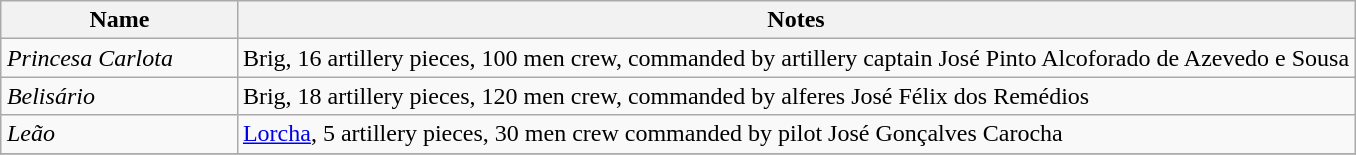<table class="wikitable" style="margin: 1em auto 1em auto">
<tr>
<th width="150">Name</th>
<th>Notes</th>
</tr>
<tr>
<td align="left"><em>Princesa Carlota</em></td>
<td align="left">Brig, 16 artillery pieces, 100 men crew, commanded by artillery captain José Pinto Alcoforado de Azevedo e Sousa</td>
</tr>
<tr>
<td align="left"><em>Belisário</em></td>
<td align="left">Brig, 18 artillery pieces, 120 men crew, commanded by alferes José Félix dos Remédios</td>
</tr>
<tr>
<td align="left"><em>Leão</em></td>
<td align="left"><a href='#'>Lorcha</a>, 5 artillery pieces, 30 men crew commanded by pilot José Gonçalves Carocha</td>
</tr>
<tr>
</tr>
</table>
